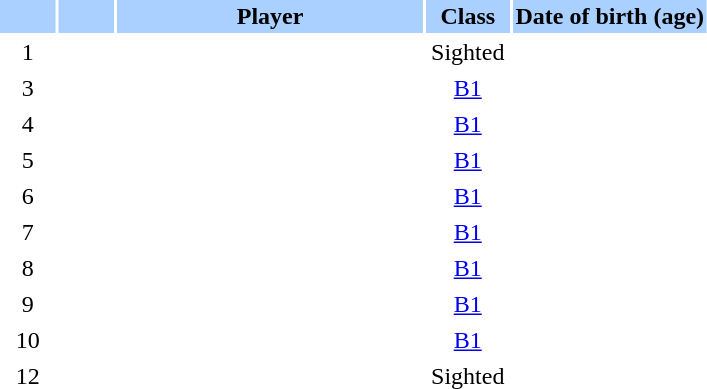<table class="sortable" border="0" cellspacing="2" cellpadding="2">
<tr style="background-color:#AAD0FF">
<th width=8%></th>
<th width=8%></th>
<th width=44%>Player</th>
<th width=12%>Class</th>
<th width=28%>Date of birth (age)</th>
</tr>
<tr>
<td style="text-align: center;">1</td>
<td style="text-align: center;"></td>
<td></td>
<td style="text-align: center;">Sighted</td>
<td></td>
</tr>
<tr>
<td style="text-align: center;">3</td>
<td style="text-align: center;"></td>
<td></td>
<td style="text-align: center;"><a href='#'>B1</a></td>
<td></td>
</tr>
<tr>
<td style="text-align: center;">4</td>
<td style="text-align: center;"></td>
<td></td>
<td style="text-align: center;"><a href='#'>B1</a></td>
<td></td>
</tr>
<tr>
<td style="text-align: center;">5</td>
<td style="text-align: center;"></td>
<td></td>
<td style="text-align: center;"><a href='#'>B1</a></td>
<td></td>
</tr>
<tr>
<td style="text-align: center;">6</td>
<td style="text-align: center;"></td>
<td></td>
<td style="text-align: center;"><a href='#'>B1</a></td>
<td></td>
</tr>
<tr>
<td style="text-align: center;">7</td>
<td style="text-align: center;"></td>
<td></td>
<td style="text-align: center;"><a href='#'>B1</a></td>
<td></td>
</tr>
<tr>
<td style="text-align: center;">8</td>
<td style="text-align: center;"></td>
<td></td>
<td style="text-align: center;"><a href='#'>B1</a></td>
<td></td>
</tr>
<tr>
<td style="text-align: center;">9</td>
<td style="text-align: center;"></td>
<td></td>
<td style="text-align: center;"><a href='#'>B1</a></td>
<td></td>
</tr>
<tr>
<td style="text-align: center;">10</td>
<td style="text-align: center;"></td>
<td></td>
<td style="text-align: center;"><a href='#'>B1</a></td>
<td></td>
</tr>
<tr>
<td style="text-align: center;">12</td>
<td style="text-align: center;"></td>
<td></td>
<td style="text-align: center;">Sighted</td>
<td></td>
</tr>
</table>
